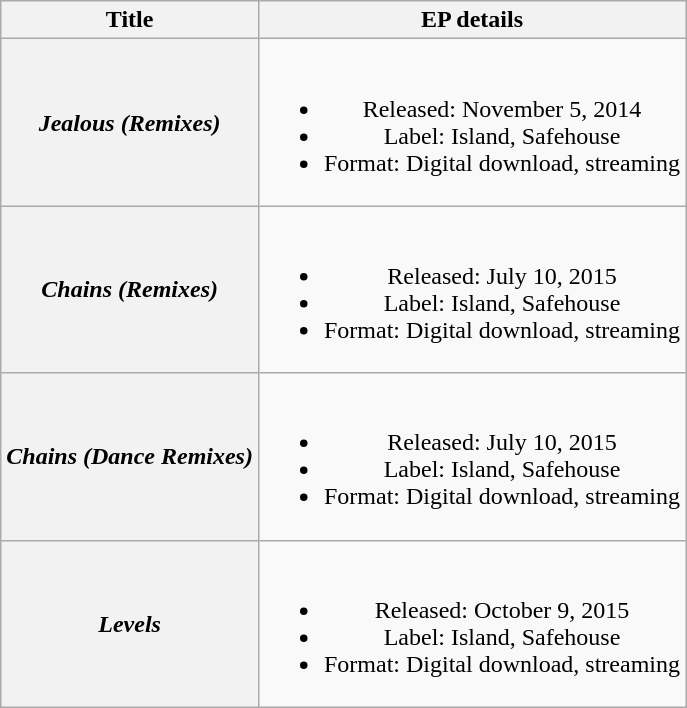<table class="wikitable plainrowheaders" style="text-align:center;">
<tr>
<th scope="col">Title</th>
<th scope="col">EP details</th>
</tr>
<tr>
<th scope="row"><em>Jealous (Remixes)</em></th>
<td><br><ul><li>Released: November 5, 2014</li><li>Label: Island, Safehouse</li><li>Format: Digital download, streaming</li></ul></td>
</tr>
<tr>
<th scope="row"><em>Chains (Remixes)</em></th>
<td><br><ul><li>Released: July 10, 2015</li><li>Label: Island, Safehouse</li><li>Format: Digital download, streaming</li></ul></td>
</tr>
<tr>
<th scope="row"><em>Chains (Dance Remixes)</em></th>
<td><br><ul><li>Released: July 10, 2015</li><li>Label: Island, Safehouse</li><li>Format: Digital download, streaming</li></ul></td>
</tr>
<tr>
<th scope="row"><em>Levels</em></th>
<td><br><ul><li>Released: October 9, 2015</li><li>Label: Island, Safehouse</li><li>Format: Digital download, streaming</li></ul></td>
</tr>
</table>
